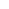<table cellspacing="0" border="0" bgcolor="white">
<tr valign="bottom">
<td></td>
<td></td>
<td></td>
</tr>
<tr valign="bottom">
<td></td>
<td></td>
<td></td>
</tr>
<tr valign="bottom">
<td></td>
<td></td>
<td></td>
</tr>
</table>
